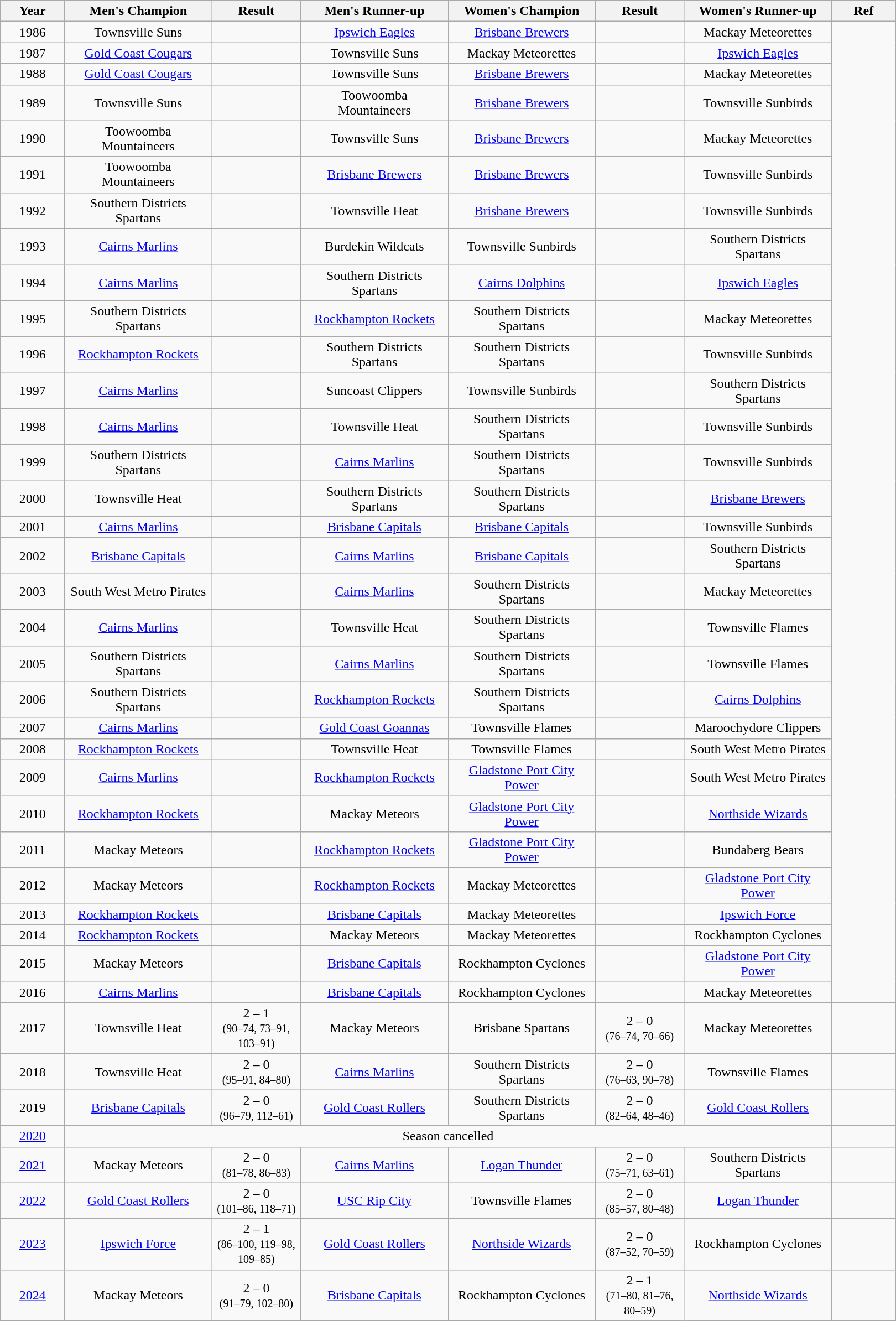<table class="wikitable" style="text-align:center">
<tr>
<th style="width:70px">Year</th>
<th style="width:170px">Men's Champion</th>
<th style="width:100px">Result</th>
<th style="width:170px">Men's Runner-up</th>
<th style="width:170px">Women's Champion</th>
<th style="width:100px">Result</th>
<th style="width:170px">Women's Runner-up</th>
<th style="width:70px">Ref</th>
</tr>
<tr>
<td>1986</td>
<td>Townsville Suns</td>
<td></td>
<td><a href='#'>Ipswich Eagles</a></td>
<td><a href='#'>Brisbane Brewers</a></td>
<td></td>
<td>Mackay Meteorettes</td>
<td rowspan="31"></td>
</tr>
<tr>
<td>1987</td>
<td><a href='#'>Gold Coast Cougars</a></td>
<td></td>
<td>Townsville Suns</td>
<td>Mackay Meteorettes</td>
<td></td>
<td><a href='#'>Ipswich Eagles</a></td>
</tr>
<tr>
<td>1988</td>
<td><a href='#'>Gold Coast Cougars</a></td>
<td></td>
<td>Townsville Suns</td>
<td><a href='#'>Brisbane Brewers</a></td>
<td></td>
<td>Mackay Meteorettes</td>
</tr>
<tr>
<td>1989</td>
<td>Townsville Suns</td>
<td></td>
<td>Toowoomba Mountaineers</td>
<td><a href='#'>Brisbane Brewers</a></td>
<td></td>
<td>Townsville Sunbirds</td>
</tr>
<tr>
<td>1990</td>
<td>Toowoomba Mountaineers</td>
<td></td>
<td>Townsville Suns</td>
<td><a href='#'>Brisbane Brewers</a></td>
<td></td>
<td>Mackay Meteorettes</td>
</tr>
<tr>
<td>1991</td>
<td>Toowoomba Mountaineers</td>
<td></td>
<td><a href='#'>Brisbane Brewers</a></td>
<td><a href='#'>Brisbane Brewers</a></td>
<td></td>
<td>Townsville Sunbirds</td>
</tr>
<tr>
<td>1992</td>
<td>Southern Districts Spartans</td>
<td></td>
<td>Townsville Heat</td>
<td><a href='#'>Brisbane Brewers</a></td>
<td></td>
<td>Townsville Sunbirds</td>
</tr>
<tr>
<td>1993</td>
<td><a href='#'>Cairns Marlins</a></td>
<td></td>
<td>Burdekin Wildcats</td>
<td>Townsville Sunbirds</td>
<td></td>
<td>Southern Districts Spartans</td>
</tr>
<tr>
<td>1994</td>
<td><a href='#'>Cairns Marlins</a></td>
<td></td>
<td>Southern Districts Spartans</td>
<td><a href='#'>Cairns Dolphins</a></td>
<td></td>
<td><a href='#'>Ipswich Eagles</a></td>
</tr>
<tr>
<td>1995</td>
<td>Southern Districts Spartans</td>
<td></td>
<td><a href='#'>Rockhampton Rockets</a></td>
<td>Southern Districts Spartans</td>
<td></td>
<td>Mackay Meteorettes</td>
</tr>
<tr>
<td>1996</td>
<td><a href='#'>Rockhampton Rockets</a></td>
<td></td>
<td>Southern Districts Spartans</td>
<td>Southern Districts Spartans</td>
<td></td>
<td>Townsville Sunbirds</td>
</tr>
<tr>
<td>1997</td>
<td><a href='#'>Cairns Marlins</a></td>
<td></td>
<td>Suncoast Clippers</td>
<td>Townsville Sunbirds</td>
<td></td>
<td>Southern Districts Spartans</td>
</tr>
<tr>
<td>1998</td>
<td><a href='#'>Cairns Marlins</a></td>
<td></td>
<td>Townsville Heat</td>
<td>Southern Districts Spartans</td>
<td></td>
<td>Townsville Sunbirds</td>
</tr>
<tr>
<td>1999</td>
<td>Southern Districts Spartans</td>
<td></td>
<td><a href='#'>Cairns Marlins</a></td>
<td>Southern Districts Spartans</td>
<td></td>
<td>Townsville Sunbirds</td>
</tr>
<tr>
<td>2000</td>
<td>Townsville Heat</td>
<td></td>
<td>Southern Districts Spartans</td>
<td>Southern Districts Spartans</td>
<td></td>
<td><a href='#'>Brisbane Brewers</a></td>
</tr>
<tr>
<td>2001</td>
<td><a href='#'>Cairns Marlins</a></td>
<td></td>
<td><a href='#'>Brisbane Capitals</a></td>
<td><a href='#'>Brisbane Capitals</a></td>
<td></td>
<td>Townsville Sunbirds</td>
</tr>
<tr>
<td>2002</td>
<td><a href='#'>Brisbane Capitals</a></td>
<td></td>
<td><a href='#'>Cairns Marlins</a></td>
<td><a href='#'>Brisbane Capitals</a></td>
<td></td>
<td>Southern Districts Spartans</td>
</tr>
<tr>
<td>2003</td>
<td>South West Metro Pirates</td>
<td></td>
<td><a href='#'>Cairns Marlins</a></td>
<td>Southern Districts Spartans</td>
<td></td>
<td>Mackay Meteorettes</td>
</tr>
<tr>
<td>2004</td>
<td><a href='#'>Cairns Marlins</a></td>
<td></td>
<td>Townsville Heat</td>
<td>Southern Districts Spartans</td>
<td></td>
<td>Townsville Flames</td>
</tr>
<tr>
<td>2005</td>
<td>Southern Districts Spartans</td>
<td></td>
<td><a href='#'>Cairns Marlins</a></td>
<td>Southern Districts Spartans</td>
<td></td>
<td>Townsville Flames</td>
</tr>
<tr>
<td>2006</td>
<td>Southern Districts Spartans</td>
<td></td>
<td><a href='#'>Rockhampton Rockets</a></td>
<td>Southern Districts Spartans</td>
<td></td>
<td><a href='#'>Cairns Dolphins</a></td>
</tr>
<tr>
<td>2007</td>
<td><a href='#'>Cairns Marlins</a></td>
<td></td>
<td><a href='#'>Gold Coast Goannas</a></td>
<td>Townsville Flames</td>
<td></td>
<td>Maroochydore Clippers</td>
</tr>
<tr>
<td>2008</td>
<td><a href='#'>Rockhampton Rockets</a></td>
<td></td>
<td>Townsville Heat</td>
<td>Townsville Flames</td>
<td></td>
<td>South West Metro Pirates</td>
</tr>
<tr>
<td>2009</td>
<td><a href='#'>Cairns Marlins</a></td>
<td></td>
<td><a href='#'>Rockhampton Rockets</a></td>
<td><a href='#'>Gladstone Port City Power</a></td>
<td></td>
<td>South West Metro Pirates</td>
</tr>
<tr>
<td>2010</td>
<td><a href='#'>Rockhampton Rockets</a></td>
<td></td>
<td>Mackay Meteors</td>
<td><a href='#'>Gladstone Port City Power</a></td>
<td></td>
<td><a href='#'>Northside Wizards</a></td>
</tr>
<tr>
<td>2011</td>
<td>Mackay Meteors</td>
<td></td>
<td><a href='#'>Rockhampton Rockets</a></td>
<td><a href='#'>Gladstone Port City Power</a></td>
<td></td>
<td>Bundaberg Bears</td>
</tr>
<tr>
<td>2012</td>
<td>Mackay Meteors</td>
<td></td>
<td><a href='#'>Rockhampton Rockets</a></td>
<td>Mackay Meteorettes</td>
<td></td>
<td><a href='#'>Gladstone Port City Power</a></td>
</tr>
<tr>
<td>2013</td>
<td><a href='#'>Rockhampton Rockets</a></td>
<td></td>
<td><a href='#'>Brisbane Capitals</a></td>
<td>Mackay Meteorettes</td>
<td></td>
<td><a href='#'>Ipswich Force</a></td>
</tr>
<tr>
<td>2014</td>
<td><a href='#'>Rockhampton Rockets</a></td>
<td></td>
<td>Mackay Meteors</td>
<td>Mackay Meteorettes</td>
<td></td>
<td>Rockhampton Cyclones</td>
</tr>
<tr>
<td>2015</td>
<td>Mackay Meteors</td>
<td></td>
<td><a href='#'>Brisbane Capitals</a></td>
<td>Rockhampton Cyclones</td>
<td></td>
<td><a href='#'>Gladstone Port City Power</a></td>
</tr>
<tr>
<td>2016</td>
<td><a href='#'>Cairns Marlins</a></td>
<td></td>
<td><a href='#'>Brisbane Capitals</a></td>
<td>Rockhampton Cyclones</td>
<td></td>
<td>Mackay Meteorettes</td>
</tr>
<tr>
<td>2017</td>
<td>Townsville Heat</td>
<td>2 – 1<br><small>(90–74, 73–91, 103–91)</small></td>
<td>Mackay Meteors</td>
<td>Brisbane Spartans</td>
<td>2 – 0<br><small>(76–74, 70–66)</small></td>
<td>Mackay Meteorettes</td>
<td></td>
</tr>
<tr>
<td>2018</td>
<td>Townsville Heat</td>
<td>2 – 0<br><small>(95–91, 84–80)</small></td>
<td><a href='#'>Cairns Marlins</a></td>
<td>Southern Districts Spartans</td>
<td>2 – 0<br><small>(76–63, 90–78)</small></td>
<td>Townsville Flames</td>
<td></td>
</tr>
<tr>
<td>2019</td>
<td><a href='#'>Brisbane Capitals</a></td>
<td>2 – 0<br><small>(96–79, 112–61)</small></td>
<td><a href='#'>Gold Coast Rollers</a></td>
<td>Southern Districts Spartans</td>
<td>2 – 0<br><small>(82–64, 48–46)</small></td>
<td><a href='#'>Gold Coast Rollers</a></td>
<td></td>
</tr>
<tr>
<td><a href='#'>2020</a></td>
<td colspan="6">Season cancelled</td>
</tr>
<tr>
<td><a href='#'>2021</a></td>
<td>Mackay Meteors</td>
<td>2 – 0<br><small>(81–78, 86–83)</small></td>
<td><a href='#'>Cairns Marlins</a></td>
<td><a href='#'>Logan Thunder</a></td>
<td>2 – 0<br><small>(75–71, 63–61)</small></td>
<td>Southern Districts Spartans</td>
<td></td>
</tr>
<tr>
<td><a href='#'>2022</a></td>
<td><a href='#'>Gold Coast Rollers</a></td>
<td>2 – 0<br><small>(101–86, 118–71)</small></td>
<td><a href='#'>USC Rip City</a></td>
<td>Townsville Flames</td>
<td>2 – 0<br><small>(85–57, 80–48)</small></td>
<td><a href='#'>Logan Thunder</a></td>
<td></td>
</tr>
<tr>
<td><a href='#'>2023</a></td>
<td><a href='#'>Ipswich Force</a></td>
<td>2 – 1<br><small>(86–100, 119–98, 109–85)</small></td>
<td><a href='#'>Gold Coast Rollers</a></td>
<td><a href='#'>Northside Wizards</a></td>
<td>2 – 0<br><small>(87–52, 70–59)</small></td>
<td>Rockhampton Cyclones</td>
<td></td>
</tr>
<tr>
<td><a href='#'>2024</a></td>
<td>Mackay Meteors</td>
<td>2 – 0<br><small>(91–79, 102–80)</small></td>
<td><a href='#'>Brisbane Capitals</a></td>
<td>Rockhampton Cyclones</td>
<td>2 – 1<br><small>(71–80, 81–76, 80–59)</small></td>
<td><a href='#'>Northside Wizards</a></td>
<td></td>
</tr>
</table>
